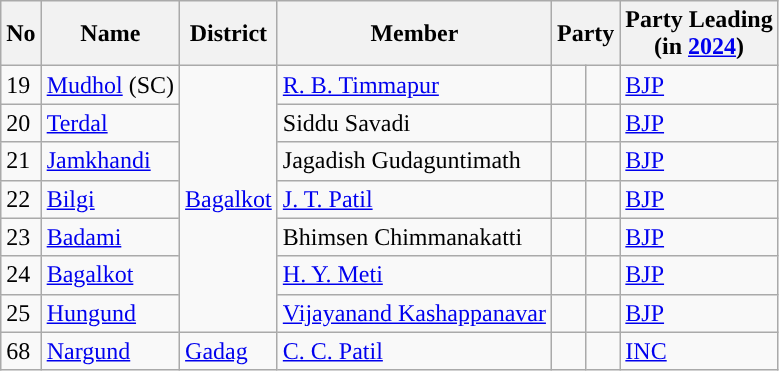<table class="wikitable sortable">
<tr>
<th>No</th>
<th>Name</th>
<th>District</th>
<th>Member</th>
<th colspan="2">Party</th>
<th colspan="2">Party Leading<br>(in <a href='#'>2024</a>)</th>
</tr>
<tr>
<td>19</td>
<td><a href='#'>Mudhol</a> (SC)</td>
<td rowspan="7"><a href='#'>Bagalkot</a></td>
<td><a href='#'>R. B. Timmapur</a></td>
<td></td>
<td style="background-color: "></td>
<td><a href='#'>BJP</a></td>
</tr>
<tr>
<td>20</td>
<td><a href='#'>Terdal</a></td>
<td>Siddu Savadi</td>
<td></td>
<td style="background-color: "></td>
<td><a href='#'>BJP</a></td>
</tr>
<tr>
<td>21</td>
<td><a href='#'>Jamkhandi</a></td>
<td>Jagadish Gudaguntimath</td>
<td></td>
<td style="background-color: "></td>
<td><a href='#'>BJP</a></td>
</tr>
<tr>
<td>22</td>
<td><a href='#'>Bilgi</a></td>
<td><a href='#'>J. T. Patil</a></td>
<td></td>
<td style="background-color: "></td>
<td><a href='#'>BJP</a></td>
</tr>
<tr>
<td>23</td>
<td><a href='#'>Badami</a></td>
<td>Bhimsen Chimmanakatti</td>
<td></td>
<td style="background-color: "></td>
<td><a href='#'>BJP</a></td>
</tr>
<tr>
<td>24</td>
<td><a href='#'>Bagalkot</a></td>
<td><a href='#'>H. Y. Meti</a></td>
<td></td>
<td style="background-color: "></td>
<td><a href='#'>BJP</a></td>
</tr>
<tr>
<td>25</td>
<td><a href='#'>Hungund</a></td>
<td><a href='#'>Vijayanand Kashappanavar</a></td>
<td></td>
<td style="background-color: "></td>
<td><a href='#'>BJP</a></td>
</tr>
<tr>
<td>68</td>
<td><a href='#'>Nargund</a></td>
<td><a href='#'>Gadag</a></td>
<td><a href='#'>C. C. Patil</a></td>
<td></td>
<td style="background-color: "></td>
<td><a href='#'>INC</a></td>
</tr>
</table>
